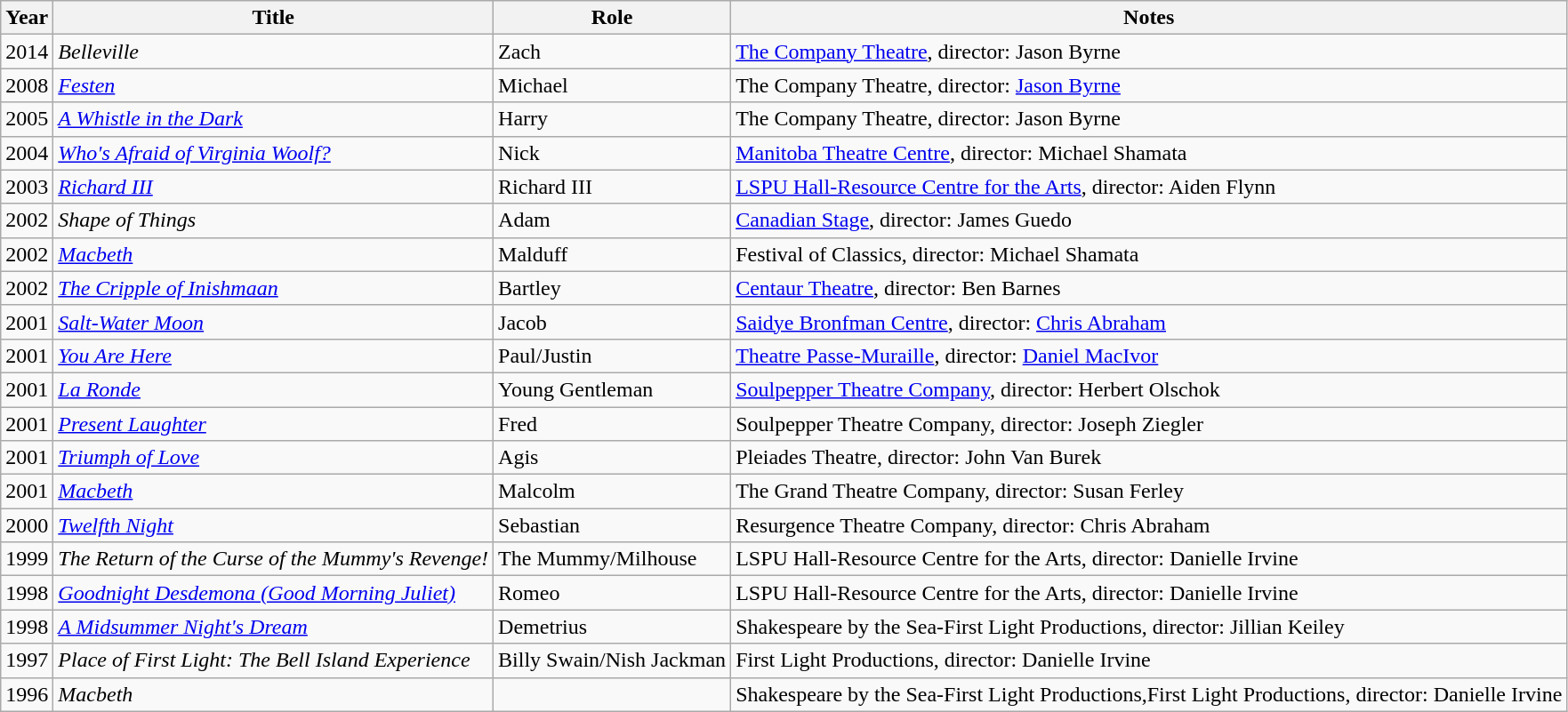<table class="wikitable sortable">
<tr>
<th>Year</th>
<th>Title</th>
<th>Role</th>
<th class="unsortable">Notes</th>
</tr>
<tr>
<td>2014</td>
<td><em>Belleville</em></td>
<td>Zach</td>
<td><a href='#'>The Company Theatre</a>, director: Jason Byrne</td>
</tr>
<tr>
<td>2008</td>
<td><em><a href='#'>Festen</a></em></td>
<td>Michael</td>
<td>The Company Theatre, director: <a href='#'>Jason Byrne</a></td>
</tr>
<tr>
<td>2005</td>
<td data-sort-value="Whistle in the Dark, A"><em><a href='#'>A Whistle in the Dark</a></em></td>
<td>Harry</td>
<td>The Company Theatre, director: Jason Byrne</td>
</tr>
<tr>
<td>2004</td>
<td><em><a href='#'>Who's Afraid of Virginia Woolf?</a></em></td>
<td>Nick</td>
<td><a href='#'>Manitoba Theatre Centre</a>, director: Michael Shamata</td>
</tr>
<tr>
<td>2003</td>
<td><em><a href='#'>Richard III</a></em></td>
<td>Richard III</td>
<td><a href='#'>LSPU Hall-Resource Centre for the Arts</a>, director: Aiden Flynn</td>
</tr>
<tr>
<td>2002</td>
<td><em>Shape of Things</em></td>
<td>Adam</td>
<td><a href='#'>Canadian Stage</a>, director: James Guedo</td>
</tr>
<tr>
<td>2002</td>
<td><em><a href='#'>Macbeth</a></em></td>
<td>Malduff</td>
<td>Festival of Classics, director: Michael Shamata</td>
</tr>
<tr>
<td>2002</td>
<td data-sort-value="Cripple of Inishmaan, The"><em><a href='#'>The Cripple of Inishmaan</a></em></td>
<td>Bartley</td>
<td><a href='#'>Centaur Theatre</a>, director: Ben Barnes</td>
</tr>
<tr>
<td>2001</td>
<td><em><a href='#'>Salt-Water Moon</a></em></td>
<td>Jacob</td>
<td><a href='#'>Saidye Bronfman Centre</a>, director: <a href='#'>Chris Abraham</a></td>
</tr>
<tr>
<td>2001</td>
<td><em><a href='#'>You Are Here</a></em></td>
<td>Paul/Justin</td>
<td><a href='#'>Theatre Passe-Muraille</a>, director: <a href='#'>Daniel MacIvor</a></td>
</tr>
<tr>
<td>2001</td>
<td><em><a href='#'>La Ronde</a></em></td>
<td>Young Gentleman</td>
<td><a href='#'>Soulpepper Theatre Company</a>, director: Herbert Olschok</td>
</tr>
<tr>
<td>2001</td>
<td><em><a href='#'>Present Laughter</a></em></td>
<td>Fred</td>
<td>Soulpepper Theatre Company, director: Joseph Ziegler</td>
</tr>
<tr>
<td>2001</td>
<td><em><a href='#'>Triumph of Love</a></em></td>
<td>Agis</td>
<td>Pleiades Theatre, director: John Van Burek</td>
</tr>
<tr>
<td>2001</td>
<td><em><a href='#'>Macbeth</a></em></td>
<td>Malcolm</td>
<td>The Grand Theatre Company, director: Susan Ferley</td>
</tr>
<tr>
<td>2000</td>
<td><em><a href='#'>Twelfth Night</a></em></td>
<td>Sebastian</td>
<td>Resurgence Theatre Company, director: Chris Abraham</td>
</tr>
<tr>
<td>1999</td>
<td data-sort-value="Return of the Curse of the Mummy's Revenge!, The"><em>The Return of the Curse of the Mummy's Revenge!</em></td>
<td>The Mummy/Milhouse</td>
<td>LSPU Hall-Resource Centre for the Arts, director: Danielle Irvine</td>
</tr>
<tr>
<td>1998</td>
<td><em><a href='#'>Goodnight Desdemona (Good Morning Juliet)</a></em></td>
<td>Romeo</td>
<td>LSPU Hall-Resource Centre for the Arts, director: Danielle Irvine</td>
</tr>
<tr>
<td>1998</td>
<td data-sort-value="Midsummer Night's Dream, A"><em><a href='#'>A Midsummer Night's Dream</a></em></td>
<td>Demetrius</td>
<td>Shakespeare by the Sea-First Light Productions, director: Jillian Keiley</td>
</tr>
<tr>
<td>1997</td>
<td><em>Place of First Light: The Bell Island Experience</em></td>
<td>Billy Swain/Nish Jackman</td>
<td>First Light Productions, director: Danielle Irvine</td>
</tr>
<tr>
<td>1996</td>
<td><em>Macbeth</em></td>
<td></td>
<td>Shakespeare by the Sea-First Light Productions,First Light Productions, director: Danielle Irvine</td>
</tr>
</table>
